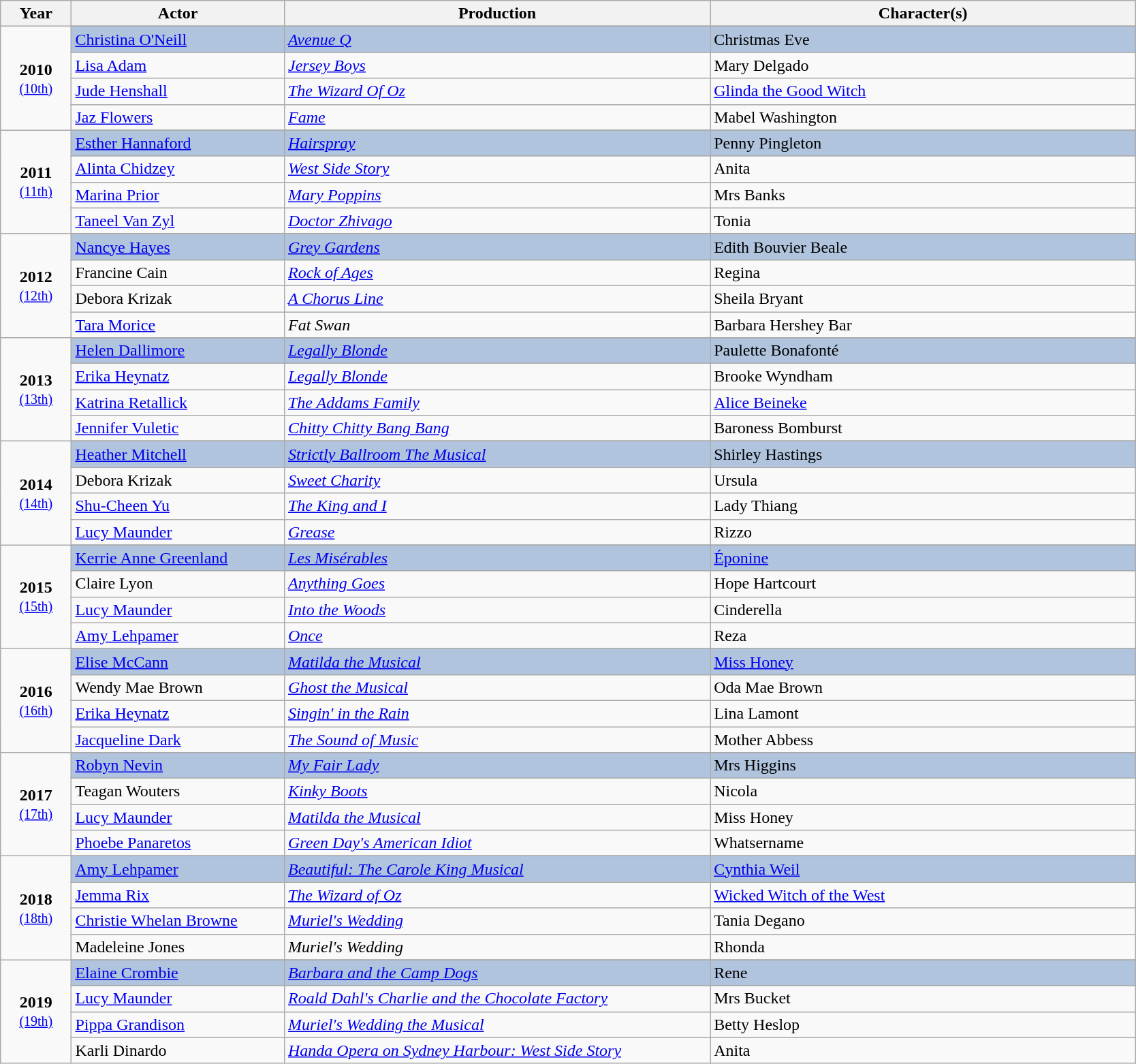<table class="sortable wikitable">
<tr>
<th width="5%">Year</th>
<th width="15%">Actor</th>
<th width="30%">Production</th>
<th width="30%">Character(s)</th>
</tr>
<tr>
<td rowspan="5" align="center"><strong>2010</strong><br><small><a href='#'>(10th)</a></small></td>
</tr>
<tr style="background:#B0C4DE">
<td><a href='#'>Christina O'Neill</a></td>
<td><em><a href='#'>Avenue Q</a></em></td>
<td>Christmas Eve</td>
</tr>
<tr>
<td><a href='#'>Lisa Adam</a></td>
<td><em><a href='#'>Jersey Boys</a></em></td>
<td>Mary Delgado</td>
</tr>
<tr>
<td><a href='#'>Jude Henshall</a></td>
<td><em><a href='#'>The Wizard Of Oz</a></em></td>
<td><a href='#'>Glinda the Good Witch</a></td>
</tr>
<tr>
<td><a href='#'>Jaz Flowers</a></td>
<td><em><a href='#'>Fame</a></em></td>
<td>Mabel Washington</td>
</tr>
<tr>
<td rowspan="5" align="center"><strong>2011</strong><br><small><a href='#'>(11th)</a></small></td>
</tr>
<tr style="background:#B0C4DE">
<td><a href='#'>Esther Hannaford</a></td>
<td><em><a href='#'>Hairspray</a></em></td>
<td>Penny Pingleton</td>
</tr>
<tr>
<td><a href='#'>Alinta Chidzey</a></td>
<td><em><a href='#'>West Side Story</a></em></td>
<td>Anita</td>
</tr>
<tr>
<td><a href='#'>Marina Prior</a></td>
<td><em><a href='#'>Mary Poppins</a></em></td>
<td>Mrs Banks</td>
</tr>
<tr>
<td><a href='#'>Taneel Van Zyl</a></td>
<td><em><a href='#'>Doctor Zhivago</a></em></td>
<td>Tonia</td>
</tr>
<tr>
<td rowspan="5" align="center"><strong>2012</strong><br><small><a href='#'>(12th)</a></small></td>
</tr>
<tr style="background:#B0C4DE">
<td><a href='#'>Nancye Hayes</a></td>
<td><em><a href='#'>Grey Gardens</a></em></td>
<td>Edith Bouvier Beale</td>
</tr>
<tr>
<td>Francine Cain</td>
<td><em><a href='#'>Rock of Ages</a></em></td>
<td>Regina</td>
</tr>
<tr>
<td>Debora Krizak</td>
<td><em><a href='#'>A Chorus Line</a></em></td>
<td>Sheila Bryant</td>
</tr>
<tr>
<td><a href='#'>Tara Morice</a></td>
<td><em>Fat Swan</em></td>
<td>Barbara Hershey Bar</td>
</tr>
<tr>
<td rowspan="5" align="center"><strong>2013</strong><br><small><a href='#'>(13th)</a></small></td>
</tr>
<tr style="background:#B0C4DE">
<td><a href='#'>Helen Dallimore</a></td>
<td><em><a href='#'>Legally Blonde</a></em></td>
<td>Paulette Bonafonté</td>
</tr>
<tr>
<td><a href='#'>Erika Heynatz</a></td>
<td><em><a href='#'>Legally Blonde</a></em></td>
<td>Brooke Wyndham</td>
</tr>
<tr>
<td><a href='#'>Katrina Retallick</a></td>
<td><em><a href='#'>The Addams Family</a></em></td>
<td><a href='#'>Alice Beineke</a></td>
</tr>
<tr>
<td><a href='#'>Jennifer Vuletic</a></td>
<td><em><a href='#'>Chitty Chitty Bang Bang</a></em></td>
<td>Baroness Bomburst</td>
</tr>
<tr>
<td rowspan="5" align="center"><strong>2014</strong><br><small><a href='#'>(14th)</a></small></td>
</tr>
<tr style="background:#B0C4DE">
<td><a href='#'>Heather Mitchell</a></td>
<td><em><a href='#'>Strictly Ballroom The Musical</a></em></td>
<td>Shirley Hastings</td>
</tr>
<tr>
<td>Debora Krizak</td>
<td><em><a href='#'>Sweet Charity</a></em></td>
<td>Ursula</td>
</tr>
<tr>
<td><a href='#'>Shu-Cheen Yu</a></td>
<td><em><a href='#'>The King and I</a></em></td>
<td>Lady Thiang</td>
</tr>
<tr>
<td><a href='#'>Lucy Maunder</a></td>
<td><em><a href='#'>Grease</a></em></td>
<td>Rizzo</td>
</tr>
<tr>
<td rowspan="5" align="center"><strong>2015</strong><br><small><a href='#'>(15th)</a></small></td>
</tr>
<tr style="background:#B0C4DE">
<td><a href='#'>Kerrie Anne Greenland</a></td>
<td><em><a href='#'>Les Misérables</a></em></td>
<td><a href='#'>Éponine</a></td>
</tr>
<tr>
<td>Claire Lyon</td>
<td><em><a href='#'>Anything Goes</a></em></td>
<td>Hope Hartcourt</td>
</tr>
<tr>
<td><a href='#'>Lucy Maunder</a></td>
<td><em><a href='#'>Into the Woods</a></em></td>
<td>Cinderella</td>
</tr>
<tr>
<td><a href='#'>Amy Lehpamer</a></td>
<td><em><a href='#'>Once</a></em></td>
<td>Reza</td>
</tr>
<tr>
<td rowspan="5" align="center"><strong>2016</strong><br><small><a href='#'>(16th)</a></small></td>
</tr>
<tr style="background:#B0C4DE">
<td><a href='#'>Elise McCann</a></td>
<td><em><a href='#'>Matilda the Musical</a></em></td>
<td><a href='#'>Miss Honey</a></td>
</tr>
<tr>
<td>Wendy Mae Brown</td>
<td><em><a href='#'>Ghost the Musical</a></em></td>
<td>Oda Mae Brown</td>
</tr>
<tr>
<td><a href='#'>Erika Heynatz</a></td>
<td><em><a href='#'>Singin' in the Rain</a></em></td>
<td>Lina Lamont</td>
</tr>
<tr>
<td><a href='#'>Jacqueline Dark</a></td>
<td><em><a href='#'>The Sound of Music</a></em></td>
<td>Mother Abbess</td>
</tr>
<tr>
<td rowspan="5" align="center"><strong>2017</strong><br><small><a href='#'>(17th)</a></small></td>
</tr>
<tr style="background:#B0C4DE">
<td><a href='#'>Robyn Nevin</a></td>
<td><em><a href='#'>My Fair Lady</a></em></td>
<td>Mrs Higgins</td>
</tr>
<tr>
<td>Teagan Wouters</td>
<td><em><a href='#'>Kinky Boots</a></em></td>
<td>Nicola</td>
</tr>
<tr>
<td><a href='#'>Lucy Maunder</a></td>
<td><em><a href='#'>Matilda the Musical</a></em></td>
<td>Miss Honey</td>
</tr>
<tr>
<td><a href='#'>Phoebe Panaretos</a></td>
<td><em><a href='#'>Green Day's American Idiot</a></em></td>
<td>Whatsername</td>
</tr>
<tr>
<td rowspan="5" align="center"><strong>2018</strong><br><small><a href='#'>(18th)</a></small></td>
</tr>
<tr style="background:#B0C4DE">
<td><a href='#'>Amy Lehpamer</a></td>
<td><em><a href='#'>Beautiful: The Carole King Musical</a></em></td>
<td><a href='#'>Cynthia Weil</a></td>
</tr>
<tr>
<td><a href='#'>Jemma Rix</a></td>
<td><em><a href='#'>The Wizard of Oz</a></em></td>
<td><a href='#'>Wicked Witch of the West</a></td>
</tr>
<tr>
<td><a href='#'>Christie Whelan Browne</a></td>
<td><em><a href='#'>Muriel's Wedding</a></em></td>
<td>Tania Degano</td>
</tr>
<tr>
<td>Madeleine Jones</td>
<td><em>Muriel's Wedding</em></td>
<td>Rhonda</td>
</tr>
<tr>
<td rowspan="5" align="center"><strong>2019</strong><br><small><a href='#'>(19th)</a></small></td>
</tr>
<tr style="background:#B0C4DE">
<td><a href='#'>Elaine Crombie</a></td>
<td><em><a href='#'>Barbara and the Camp Dogs</a></em></td>
<td>Rene</td>
</tr>
<tr>
<td><a href='#'>Lucy Maunder</a></td>
<td><em><a href='#'>Roald Dahl's Charlie and the Chocolate Factory</a></em></td>
<td>Mrs Bucket</td>
</tr>
<tr>
<td><a href='#'>Pippa Grandison</a></td>
<td><em><a href='#'>Muriel's Wedding the Musical</a></em></td>
<td>Betty Heslop</td>
</tr>
<tr>
<td>Karli Dinardo</td>
<td><em><a href='#'>Handa Opera on Sydney Harbour: West Side Story</a></em></td>
<td>Anita</td>
</tr>
</table>
